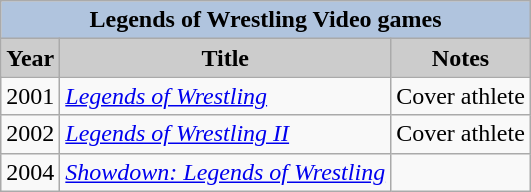<table class="wikitable sortable">
<tr style="text-align:center;">
<th colspan=4 style="background:#B0C4DE;">Legends of Wrestling Video games</th>
</tr>
<tr style="text-align:center;">
<th style="background:#ccc;">Year</th>
<th style="background:#ccc;">Title</th>
<th style="background:#ccc;">Notes</th>
</tr>
<tr>
<td>2001</td>
<td><em><a href='#'>Legends of Wrestling</a></em></td>
<td>Cover athlete</td>
</tr>
<tr>
<td>2002</td>
<td><em><a href='#'>Legends of Wrestling II</a></em></td>
<td>Cover athlete</td>
</tr>
<tr>
<td>2004</td>
<td><em><a href='#'>Showdown: Legends of Wrestling</a></em></td>
<td></td>
</tr>
</table>
